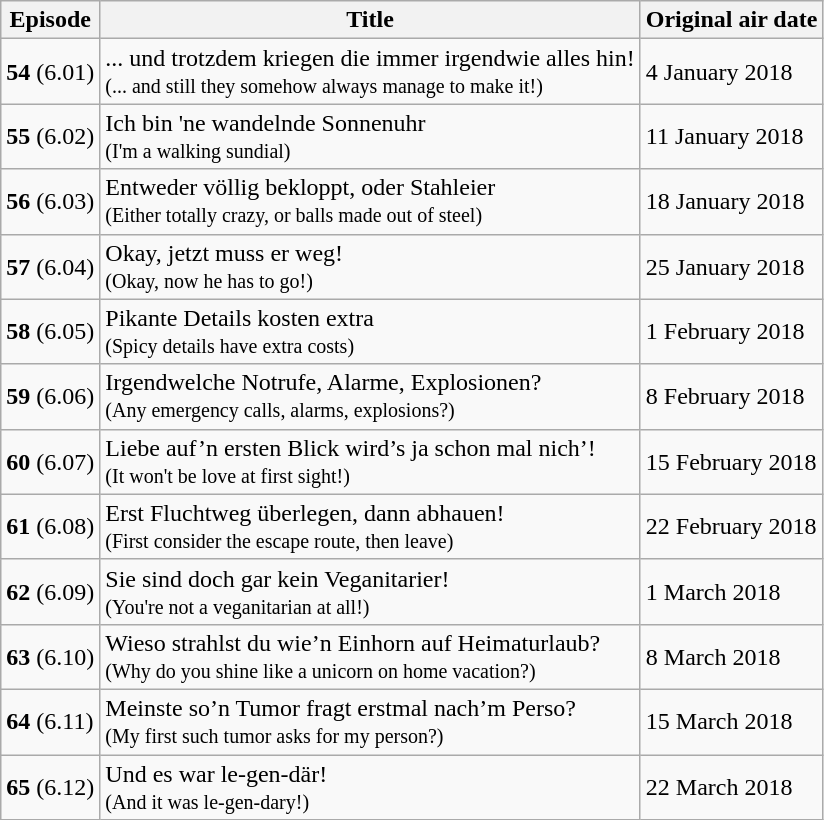<table class="wikitable">
<tr>
<th>Episode</th>
<th>Title</th>
<th>Original air date</th>
</tr>
<tr>
<td><strong>54</strong> (6.01)</td>
<td>... und trotzdem kriegen die immer irgendwie alles hin!<br><small>(... and still they somehow always manage to make it!)</small></td>
<td>4 January 2018</td>
</tr>
<tr>
<td><strong>55</strong> (6.02)</td>
<td>Ich bin 'ne wandelnde Sonnenuhr<br><small>(I'm a walking sundial) </small></td>
<td>11 January 2018</td>
</tr>
<tr>
<td><strong>56</strong> (6.03)</td>
<td>Entweder völlig bekloppt, oder Stahleier<br><small>(Either totally crazy, or balls made out of steel)</small></td>
<td>18 January 2018</td>
</tr>
<tr>
<td><strong>57</strong> (6.04)</td>
<td>Okay, jetzt muss er weg!<br><small>(Okay, now he has to go!) </small></td>
<td>25 January 2018</td>
</tr>
<tr>
<td><strong>58</strong> (6.05)</td>
<td>Pikante Details kosten extra<br><small>(Spicy details have extra costs)</small></td>
<td>1 February 2018</td>
</tr>
<tr>
<td><strong>59</strong> (6.06)</td>
<td>Irgendwelche Notrufe, Alarme, Explosionen?<br><small>(Any emergency calls, alarms, explosions?) </small></td>
<td>8 February 2018</td>
</tr>
<tr>
<td><strong>60</strong> (6.07)</td>
<td>Liebe auf’n ersten Blick wird’s ja schon mal nich’!<br><small>(It won't be love at first sight!) </small></td>
<td>15 February 2018</td>
</tr>
<tr>
<td><strong>61</strong> (6.08)</td>
<td>Erst Fluchtweg überlegen, dann abhauen!<br><small>(First consider the escape route, then leave)</small></td>
<td>22 February 2018</td>
</tr>
<tr>
<td><strong>62</strong> (6.09)</td>
<td>Sie sind doch gar kein Veganitarier!<br><small>(You're not a veganitarian at all!)</small></td>
<td>1 March 2018</td>
</tr>
<tr>
<td><strong>63</strong> (6.10)</td>
<td>Wieso strahlst du wie’n Einhorn auf Heimaturlaub?<br><small>(Why do you shine like a unicorn on home vacation?)</small></td>
<td>8 March 2018</td>
</tr>
<tr>
<td><strong>64</strong> (6.11)</td>
<td>Meinste so’n Tumor fragt erstmal nach’m Perso?<br><small>(My first such tumor asks for my person?)</small></td>
<td>15 March 2018</td>
</tr>
<tr>
<td><strong>65</strong> (6.12)</td>
<td>Und es war le-gen-där!<br><small>(And it was le-gen-dary!)</small></td>
<td>22 March 2018</td>
</tr>
</table>
